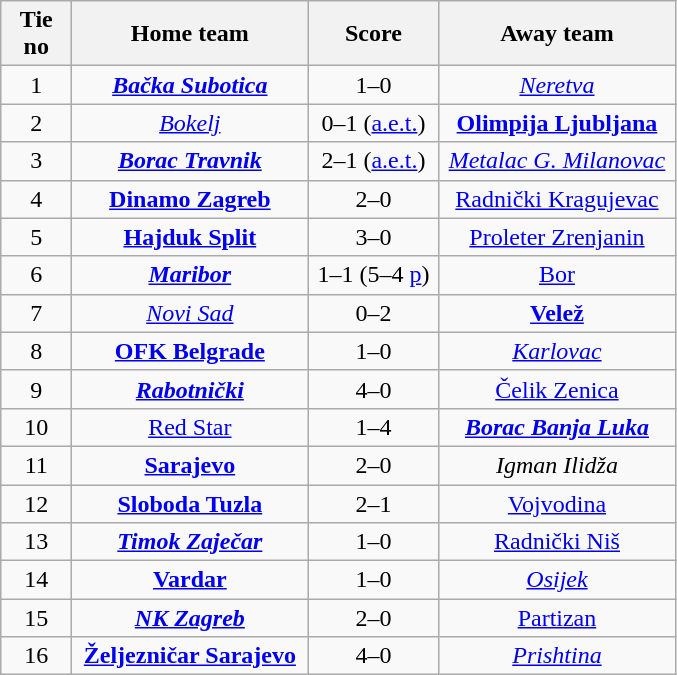<table class="wikitable" style="text-align: center">
<tr>
<th width=40>Tie no</th>
<th width=150>Home team</th>
<th width=80>Score</th>
<th width=150>Away team</th>
</tr>
<tr>
<td>1</td>
<td><strong><em><a href='#'>Bačka Subotica</a></em></strong></td>
<td>1–0</td>
<td><em><a href='#'>Neretva</a></em></td>
</tr>
<tr>
<td>2</td>
<td><em><a href='#'>Bokelj</a></em></td>
<td>0–1 (<a href='#'>a.e.t.</a>)</td>
<td><strong><a href='#'>Olimpija Ljubljana</a></strong></td>
</tr>
<tr>
<td>3</td>
<td><strong><em><a href='#'>Borac Travnik</a></em></strong></td>
<td>2–1 (<a href='#'>a.e.t.</a>)</td>
<td><em><a href='#'>Metalac G. Milanovac</a></em></td>
</tr>
<tr>
<td>4</td>
<td><strong><a href='#'>Dinamo Zagreb</a></strong></td>
<td>2–0</td>
<td><a href='#'>Radnički Kragujevac</a></td>
</tr>
<tr>
<td>5</td>
<td><strong><a href='#'>Hajduk Split</a></strong></td>
<td>3–0</td>
<td><a href='#'>Proleter Zrenjanin</a></td>
</tr>
<tr>
<td>6</td>
<td><strong><em><a href='#'>Maribor</a></em></strong></td>
<td>1–1 (5–4 <a href='#'>p</a>)</td>
<td><a href='#'>Bor</a></td>
</tr>
<tr>
<td>7</td>
<td><em><a href='#'>Novi Sad</a></em></td>
<td>0–2</td>
<td><strong><a href='#'>Velež</a></strong></td>
</tr>
<tr>
<td>8</td>
<td><strong><a href='#'>OFK Belgrade</a></strong></td>
<td>1–0</td>
<td><em><a href='#'>Karlovac</a></em></td>
</tr>
<tr>
<td>9</td>
<td><strong><em><a href='#'>Rabotnički</a></em></strong></td>
<td>4–0</td>
<td><a href='#'>Čelik Zenica</a></td>
</tr>
<tr>
<td>10</td>
<td><a href='#'>Red Star</a></td>
<td>1–4</td>
<td><strong><em><a href='#'>Borac Banja Luka</a></em></strong></td>
</tr>
<tr>
<td>11</td>
<td><strong><a href='#'>Sarajevo</a></strong></td>
<td>2–0</td>
<td><em>Igman Ilidža</em></td>
</tr>
<tr>
<td>12</td>
<td><strong><a href='#'>Sloboda Tuzla</a></strong></td>
<td>2–1</td>
<td><a href='#'>Vojvodina</a></td>
</tr>
<tr>
<td>13</td>
<td><strong><em><a href='#'>Timok Zaječar</a></em></strong></td>
<td>1–0</td>
<td><a href='#'>Radnički Niš</a></td>
</tr>
<tr>
<td>14</td>
<td><strong><a href='#'>Vardar</a></strong></td>
<td>1–0</td>
<td><em><a href='#'>Osijek</a></em></td>
</tr>
<tr>
<td>15</td>
<td><strong><em><a href='#'>NK Zagreb</a></em></strong></td>
<td>2–0</td>
<td><a href='#'>Partizan</a></td>
</tr>
<tr>
<td>16</td>
<td><strong><a href='#'>Željezničar Sarajevo</a></strong></td>
<td>4–0</td>
<td><em><a href='#'>Prishtina</a></em></td>
</tr>
</table>
